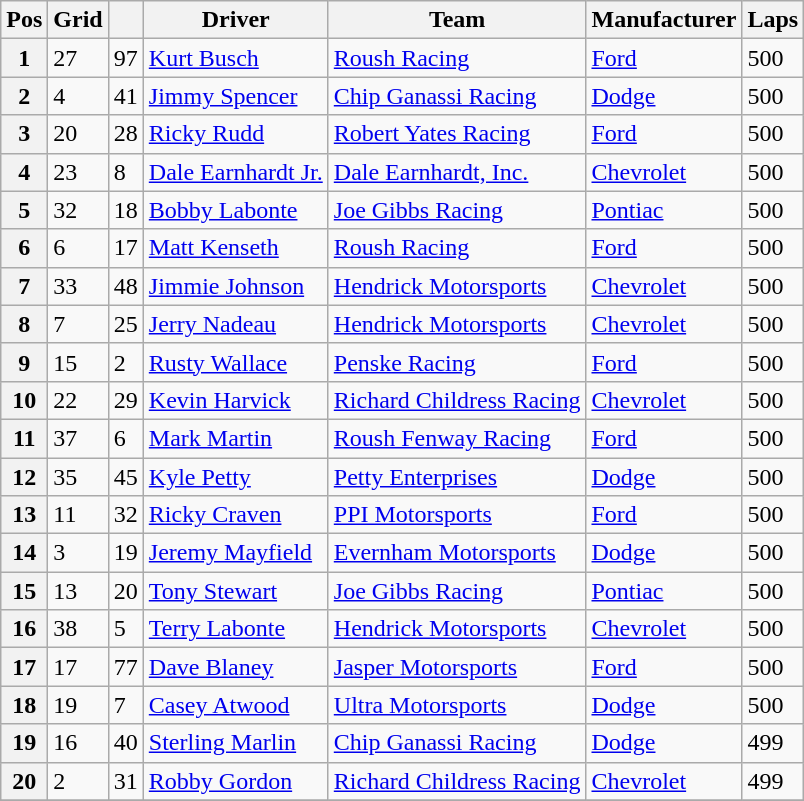<table class="wikitable">
<tr>
<th>Pos</th>
<th>Grid</th>
<th></th>
<th>Driver</th>
<th>Team</th>
<th>Manufacturer</th>
<th>Laps</th>
</tr>
<tr>
<th>1</th>
<td>27</td>
<td>97</td>
<td><a href='#'>Kurt Busch</a></td>
<td><a href='#'>Roush Racing</a></td>
<td><a href='#'>Ford</a></td>
<td>500</td>
</tr>
<tr>
<th>2</th>
<td>4</td>
<td>41</td>
<td><a href='#'>Jimmy Spencer</a></td>
<td><a href='#'>Chip Ganassi Racing</a></td>
<td><a href='#'>Dodge</a></td>
<td>500</td>
</tr>
<tr>
<th>3</th>
<td>20</td>
<td>28</td>
<td><a href='#'>Ricky Rudd</a></td>
<td><a href='#'>Robert Yates Racing</a></td>
<td><a href='#'>Ford</a></td>
<td>500</td>
</tr>
<tr>
<th>4</th>
<td>23</td>
<td>8</td>
<td><a href='#'>Dale Earnhardt Jr.</a></td>
<td><a href='#'>Dale Earnhardt, Inc.</a></td>
<td><a href='#'>Chevrolet</a></td>
<td>500</td>
</tr>
<tr>
<th>5</th>
<td>32</td>
<td>18</td>
<td><a href='#'>Bobby Labonte</a></td>
<td><a href='#'>Joe Gibbs Racing</a></td>
<td><a href='#'>Pontiac</a></td>
<td>500</td>
</tr>
<tr>
<th>6</th>
<td>6</td>
<td>17</td>
<td><a href='#'>Matt Kenseth</a></td>
<td><a href='#'>Roush Racing</a></td>
<td><a href='#'>Ford</a></td>
<td>500</td>
</tr>
<tr>
<th>7</th>
<td>33</td>
<td>48</td>
<td><a href='#'>Jimmie Johnson</a></td>
<td><a href='#'>Hendrick Motorsports</a></td>
<td><a href='#'>Chevrolet</a></td>
<td>500</td>
</tr>
<tr>
<th>8</th>
<td>7</td>
<td>25</td>
<td><a href='#'>Jerry Nadeau</a></td>
<td><a href='#'>Hendrick Motorsports</a></td>
<td><a href='#'>Chevrolet</a></td>
<td>500</td>
</tr>
<tr>
<th>9</th>
<td>15</td>
<td>2</td>
<td><a href='#'>Rusty Wallace</a></td>
<td><a href='#'>Penske Racing</a></td>
<td><a href='#'>Ford</a></td>
<td>500</td>
</tr>
<tr>
<th>10</th>
<td>22</td>
<td>29</td>
<td><a href='#'>Kevin Harvick</a></td>
<td><a href='#'>Richard Childress Racing</a></td>
<td><a href='#'>Chevrolet</a></td>
<td>500</td>
</tr>
<tr>
<th>11</th>
<td>37</td>
<td>6</td>
<td><a href='#'>Mark Martin</a></td>
<td><a href='#'>Roush Fenway Racing</a></td>
<td><a href='#'>Ford</a></td>
<td>500</td>
</tr>
<tr>
<th>12</th>
<td>35</td>
<td>45</td>
<td><a href='#'>Kyle Petty</a></td>
<td><a href='#'>Petty Enterprises</a></td>
<td><a href='#'>Dodge</a></td>
<td>500</td>
</tr>
<tr>
<th>13</th>
<td>11</td>
<td>32</td>
<td><a href='#'>Ricky Craven</a></td>
<td><a href='#'>PPI Motorsports</a></td>
<td><a href='#'>Ford</a></td>
<td>500</td>
</tr>
<tr>
<th>14</th>
<td>3</td>
<td>19</td>
<td><a href='#'>Jeremy Mayfield</a></td>
<td><a href='#'>Evernham Motorsports</a></td>
<td><a href='#'>Dodge</a></td>
<td>500</td>
</tr>
<tr>
<th>15</th>
<td>13</td>
<td>20</td>
<td><a href='#'>Tony Stewart</a></td>
<td><a href='#'>Joe Gibbs Racing</a></td>
<td><a href='#'>Pontiac</a></td>
<td>500</td>
</tr>
<tr>
<th>16</th>
<td>38</td>
<td>5</td>
<td><a href='#'>Terry Labonte</a></td>
<td><a href='#'>Hendrick Motorsports</a></td>
<td><a href='#'>Chevrolet</a></td>
<td>500</td>
</tr>
<tr>
<th>17</th>
<td>17</td>
<td>77</td>
<td><a href='#'>Dave Blaney</a></td>
<td><a href='#'>Jasper Motorsports</a></td>
<td><a href='#'>Ford</a></td>
<td>500</td>
</tr>
<tr>
<th>18</th>
<td>19</td>
<td>7</td>
<td><a href='#'>Casey Atwood</a></td>
<td><a href='#'>Ultra Motorsports</a></td>
<td><a href='#'>Dodge</a></td>
<td>500</td>
</tr>
<tr>
<th>19</th>
<td>16</td>
<td>40</td>
<td><a href='#'>Sterling Marlin</a></td>
<td><a href='#'>Chip Ganassi Racing</a></td>
<td><a href='#'>Dodge</a></td>
<td>499</td>
</tr>
<tr>
<th>20</th>
<td>2</td>
<td>31</td>
<td><a href='#'>Robby Gordon</a></td>
<td><a href='#'>Richard Childress Racing</a></td>
<td><a href='#'>Chevrolet</a></td>
<td>499</td>
</tr>
<tr>
</tr>
</table>
